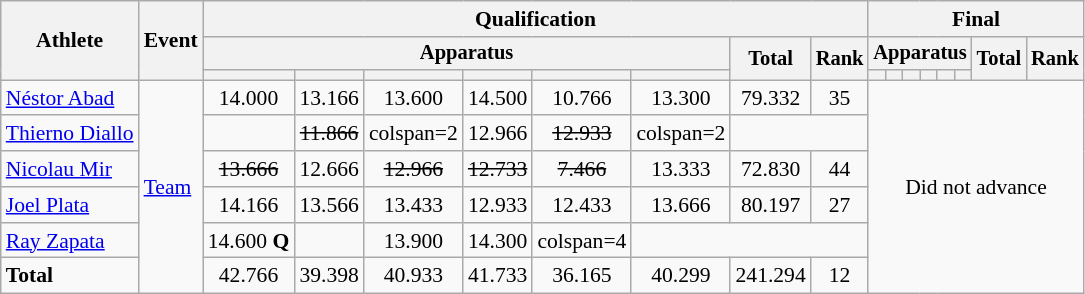<table class="wikitable" style="font-size:90%">
<tr>
<th rowspan=3>Athlete</th>
<th rowspan=3>Event</th>
<th colspan =8>Qualification</th>
<th colspan =8>Final</th>
</tr>
<tr style="font-size:95%">
<th colspan=6>Apparatus</th>
<th rowspan=2>Total</th>
<th rowspan=2>Rank</th>
<th colspan=6>Apparatus</th>
<th rowspan=2>Total</th>
<th rowspan=2>Rank</th>
</tr>
<tr style="font-size:95%">
<th></th>
<th></th>
<th></th>
<th></th>
<th></th>
<th></th>
<th></th>
<th></th>
<th></th>
<th></th>
<th></th>
<th></th>
</tr>
<tr align=center>
<td align=left><a href='#'>Néstor Abad</a></td>
<td align=left rowspan=6><a href='#'>Team</a></td>
<td>14.000</td>
<td>13.166</td>
<td>13.600</td>
<td>14.500</td>
<td>10.766</td>
<td>13.300</td>
<td>79.332</td>
<td>35</td>
<td colspan=8 rowspan=6>Did not advance</td>
</tr>
<tr align=center>
<td align=left><a href='#'>Thierno Diallo</a></td>
<td></td>
<td><s>11.866</s></td>
<td>colspan=2 </td>
<td>12.966</td>
<td><s>12.933</s></td>
<td>colspan=2 </td>
</tr>
<tr align=center>
<td align=left><a href='#'>Nicolau Mir</a></td>
<td><s>13.666</s></td>
<td>12.666</td>
<td><s>12.966</s></td>
<td><s>12.733</s></td>
<td><s>7.466</s></td>
<td>13.333</td>
<td>72.830</td>
<td>44</td>
</tr>
<tr align=center>
<td align=left><a href='#'>Joel Plata</a></td>
<td>14.166</td>
<td>13.566</td>
<td>13.433</td>
<td>12.933</td>
<td>12.433</td>
<td>13.666</td>
<td>80.197</td>
<td>27</td>
</tr>
<tr align=center>
<td align=left><a href='#'>Ray Zapata</a></td>
<td>14.600 <strong>Q</strong></td>
<td></td>
<td>13.900</td>
<td>14.300</td>
<td>colspan=4 </td>
</tr>
<tr align=center>
<td align=left><strong>Total</strong></td>
<td>42.766</td>
<td>39.398</td>
<td>40.933</td>
<td>41.733</td>
<td>36.165</td>
<td>40.299</td>
<td>241.294</td>
<td>12</td>
</tr>
</table>
